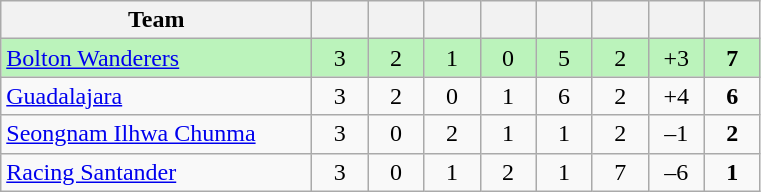<table class="wikitable" border="1" style="text-align: center;">
<tr>
<th width=200>Team</th>
<th width=30></th>
<th width=30></th>
<th width=30></th>
<th width=30></th>
<th width=30></th>
<th width=30></th>
<th width=30></th>
<th width=30></th>
</tr>
<tr bgcolor=#bbf3bb>
<td align=left> <a href='#'>Bolton Wanderers</a></td>
<td>3</td>
<td>2</td>
<td>1</td>
<td>0</td>
<td>5</td>
<td>2</td>
<td>+3</td>
<td><strong>7</strong></td>
</tr>
<tr>
<td align=left> <a href='#'>Guadalajara</a></td>
<td>3</td>
<td>2</td>
<td>0</td>
<td>1</td>
<td>6</td>
<td>2</td>
<td>+4</td>
<td><strong>6</strong></td>
</tr>
<tr>
<td align=left> <a href='#'>Seongnam Ilhwa Chunma</a></td>
<td>3</td>
<td>0</td>
<td>2</td>
<td>1</td>
<td>1</td>
<td>2</td>
<td>–1</td>
<td><strong>2</strong></td>
</tr>
<tr>
<td align=left> <a href='#'>Racing Santander</a></td>
<td>3</td>
<td>0</td>
<td>1</td>
<td>2</td>
<td>1</td>
<td>7</td>
<td>–6</td>
<td><strong>1</strong></td>
</tr>
</table>
